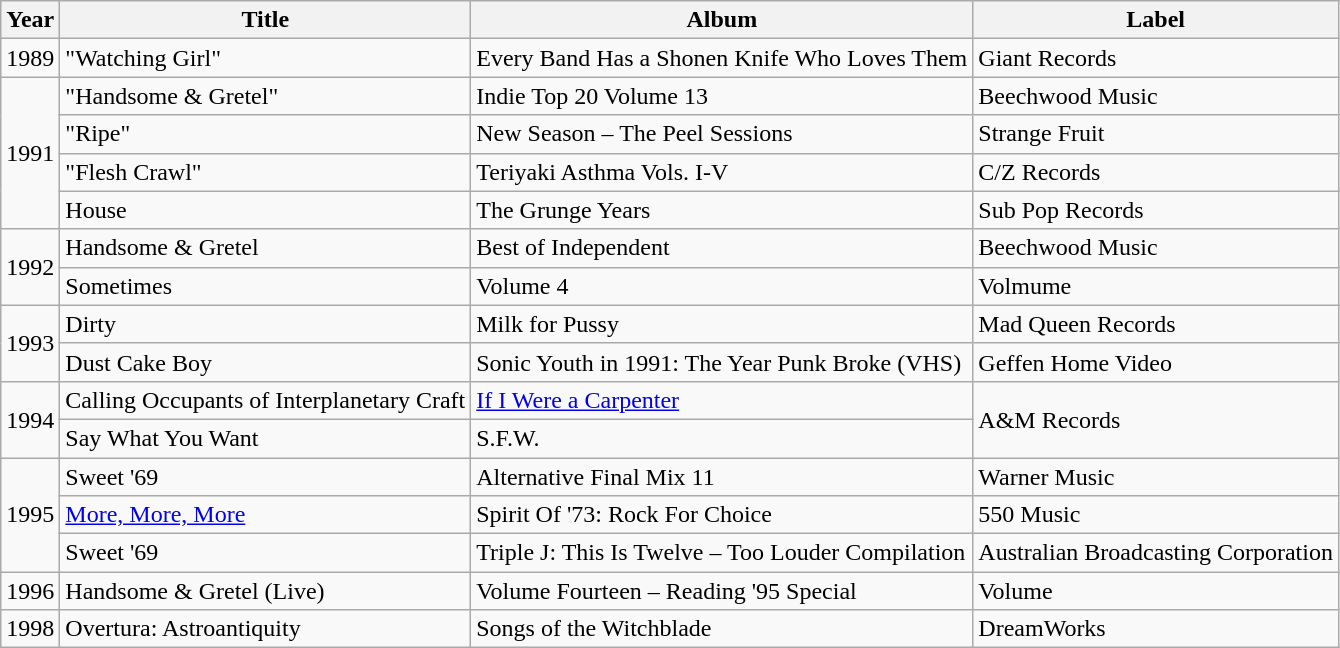<table class="wikitable">
<tr>
<th>Year</th>
<th>Title</th>
<th>Album</th>
<th>Label</th>
</tr>
<tr>
<td>1989</td>
<td>"Watching Girl"</td>
<td>Every Band Has a Shonen Knife Who Loves Them</td>
<td>Giant Records</td>
</tr>
<tr>
<td rowspan="4">1991</td>
<td>"Handsome & Gretel"</td>
<td>Indie Top 20 Volume 13</td>
<td>Beechwood Music</td>
</tr>
<tr>
<td>"Ripe"</td>
<td>New Season – The Peel Sessions</td>
<td>Strange Fruit</td>
</tr>
<tr>
<td>"Flesh Crawl"</td>
<td>Teriyaki Asthma Vols. I-V</td>
<td>C/Z Records</td>
</tr>
<tr>
<td>House</td>
<td>The Grunge Years</td>
<td>Sub Pop Records</td>
</tr>
<tr>
<td rowspan="2">1992</td>
<td>Handsome & Gretel</td>
<td>Best of Independent</td>
<td>Beechwood Music</td>
</tr>
<tr>
<td>Sometimes</td>
<td>Volume 4</td>
<td>Volmume</td>
</tr>
<tr>
<td rowspan="2">1993</td>
<td>Dirty</td>
<td>Milk for Pussy</td>
<td>Mad Queen Records</td>
</tr>
<tr>
<td>Dust Cake Boy</td>
<td>Sonic Youth in 1991: The Year Punk Broke (VHS)</td>
<td>Geffen Home Video</td>
</tr>
<tr>
<td rowspan="2">1994</td>
<td>Calling Occupants of Interplanetary Craft</td>
<td><a href='#'>If I Were a Carpenter</a></td>
<td rowspan="2">A&M Records</td>
</tr>
<tr>
<td>Say What You Want</td>
<td>S.F.W.</td>
</tr>
<tr>
<td rowspan="3">1995</td>
<td>Sweet '69</td>
<td>Alternative Final Mix 11</td>
<td>Warner Music</td>
</tr>
<tr>
<td><a href='#'>More, More, More</a></td>
<td>Spirit Of '73: Rock For Choice</td>
<td>550 Music</td>
</tr>
<tr>
<td>Sweet '69</td>
<td>Triple J: This Is Twelve – Too Louder Compilation</td>
<td>Australian Broadcasting Corporation</td>
</tr>
<tr>
<td>1996</td>
<td>Handsome & Gretel (Live)</td>
<td>Volume Fourteen – Reading '95 Special</td>
<td>Volume</td>
</tr>
<tr>
<td>1998</td>
<td>Overtura: Astroantiquity</td>
<td>Songs of the Witchblade</td>
<td>DreamWorks</td>
</tr>
</table>
